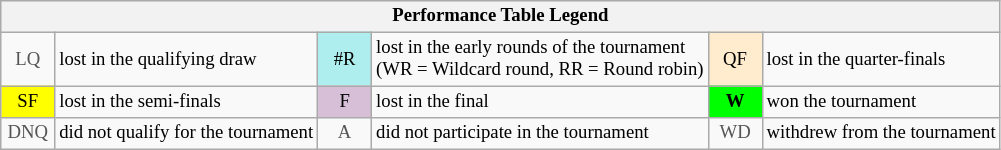<table class="wikitable" style="font-size:78%;">
<tr bgcolor="#efefef">
<th colspan="6">Performance Table Legend</th>
</tr>
<tr>
<td align="center" style="color:#555555;" width="30">LQ</td>
<td>lost in the qualifying draw</td>
<td align="center" style="background:#afeeee;">#R</td>
<td>lost in the early rounds of the tournament<br>(WR = Wildcard round, RR = Round robin)</td>
<td align="center" style="background:#ffebcd;">QF</td>
<td>lost in the quarter-finals</td>
</tr>
<tr>
<td align="center" style="background:yellow;">SF</td>
<td>lost in the semi-finals</td>
<td align="center" style="background:#D8BFD8;">F</td>
<td>lost in the final</td>
<td align="center" style="background:#00ff00;"><strong>W</strong></td>
<td>won the tournament</td>
</tr>
<tr>
<td align="center" style="color:#555555;" width="30">DNQ</td>
<td>did not qualify for the tournament</td>
<td align="center" style="color:#555555;" width="30">A</td>
<td>did not participate in the tournament</td>
<td align="center" style="color:#555555;" width="30">WD</td>
<td>withdrew from the tournament</td>
</tr>
</table>
